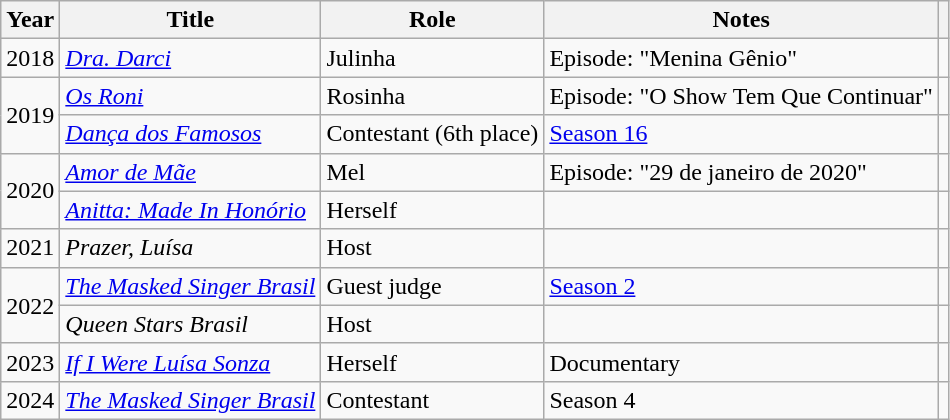<table class="wikitable sortable">
<tr>
<th>Year</th>
<th>Title</th>
<th>Role</th>
<th class="unsortable">Notes</th>
<th class="unsortable"></th>
</tr>
<tr>
<td>2018</td>
<td><em><a href='#'>Dra. Darci</a></em></td>
<td>Julinha</td>
<td>Episode: "Menina Gênio"</td>
<td></td>
</tr>
<tr>
<td rowspan="2">2019</td>
<td><em><a href='#'>Os Roni</a></em></td>
<td>Rosinha</td>
<td>Episode: "O Show Tem Que Continuar"</td>
<td></td>
</tr>
<tr>
<td><em><a href='#'>Dança dos Famosos</a></em></td>
<td>Contestant (6th place)</td>
<td><a href='#'>Season 16</a></td>
<td></td>
</tr>
<tr>
<td rowspan="2">2020</td>
<td><em><a href='#'>Amor de Mãe</a></em></td>
<td>Mel</td>
<td>Episode: "29 de janeiro de 2020"</td>
<td></td>
</tr>
<tr>
<td><em><a href='#'>Anitta: Made In Honório</a></em></td>
<td>Herself</td>
<td></td>
<td></td>
</tr>
<tr>
<td>2021</td>
<td><em>Prazer, Luísa</em></td>
<td>Host</td>
<td></td>
<td></td>
</tr>
<tr>
<td rowspan="2">2022</td>
<td><em><a href='#'>The Masked Singer Brasil</a></em></td>
<td>Guest judge</td>
<td><a href='#'>Season 2</a></td>
<td></td>
</tr>
<tr>
<td><em>Queen Stars Brasil</em></td>
<td>Host</td>
<td></td>
<td></td>
</tr>
<tr>
<td>2023</td>
<td><em><a href='#'>If I Were Luísa Sonza</a></em></td>
<td>Herself</td>
<td>Documentary</td>
<td></td>
</tr>
<tr>
<td>2024</td>
<td><em><a href='#'>The Masked Singer Brasil</a></em></td>
<td>Contestant</td>
<td>Season 4</td>
<td></td>
</tr>
</table>
